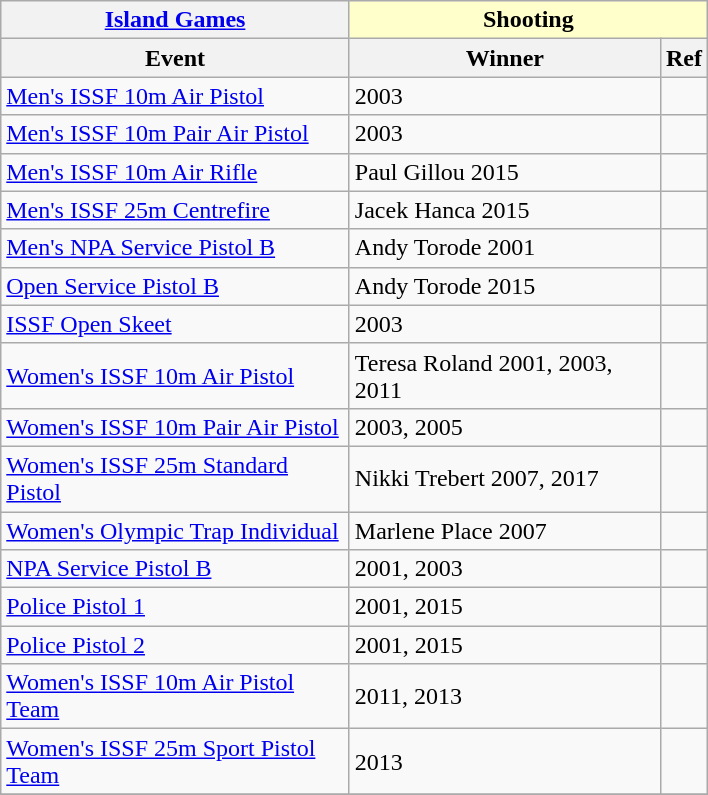<table class="wikitable collapsible collapsed">
<tr>
<th><a href='#'>Island Games</a></th>
<th colspan=2 style="background:#ffc;">Shooting </th>
</tr>
<tr>
<th width=225>Event</th>
<th width=200>Winner</th>
<th>Ref</th>
</tr>
<tr>
<td><a href='#'>Men's ISSF 10m Air Pistol</a></td>
<td>2003</td>
<td></td>
</tr>
<tr>
<td><a href='#'>Men's ISSF 10m Pair Air Pistol</a></td>
<td>2003</td>
<td></td>
</tr>
<tr>
<td><a href='#'>Men's ISSF 10m Air Rifle</a></td>
<td>Paul Gillou 2015</td>
<td></td>
</tr>
<tr>
<td><a href='#'>Men's ISSF 25m Centrefire</a></td>
<td>Jacek Hanca 2015</td>
<td></td>
</tr>
<tr>
<td><a href='#'>Men's NPA Service Pistol B</a></td>
<td>Andy Torode 2001</td>
<td></td>
</tr>
<tr | >
<td><a href='#'>Open Service Pistol B</a></td>
<td>Andy Torode 2015</td>
<td></td>
</tr>
<tr>
<td><a href='#'>ISSF Open Skeet</a></td>
<td>2003</td>
<td></td>
</tr>
<tr>
<td><a href='#'>Women's ISSF 10m Air Pistol</a></td>
<td>Teresa Roland 2001, 2003, 2011</td>
<td></td>
</tr>
<tr>
<td><a href='#'>Women's ISSF 10m Pair Air Pistol</a></td>
<td>2003, 2005</td>
<td></td>
</tr>
<tr>
<td><a href='#'>Women's ISSF 25m Standard Pistol</a></td>
<td>Nikki Trebert 2007, 2017</td>
<td></td>
</tr>
<tr>
<td><a href='#'>Women's Olympic Trap Individual</a></td>
<td>Marlene Place 2007</td>
<td></td>
</tr>
<tr>
<td><a href='#'>NPA Service Pistol B</a></td>
<td>2001, 2003</td>
<td></td>
</tr>
<tr>
<td><a href='#'>Police Pistol 1</a></td>
<td>2001, 2015</td>
<td></td>
</tr>
<tr>
<td><a href='#'>Police Pistol 2</a></td>
<td>2001, 2015</td>
<td></td>
</tr>
<tr>
<td><a href='#'>Women's ISSF 10m Air Pistol Team</a></td>
<td>2011, 2013</td>
<td></td>
</tr>
<tr>
<td><a href='#'>Women's ISSF 25m Sport Pistol Team</a></td>
<td>2013</td>
<td></td>
</tr>
<tr>
</tr>
</table>
